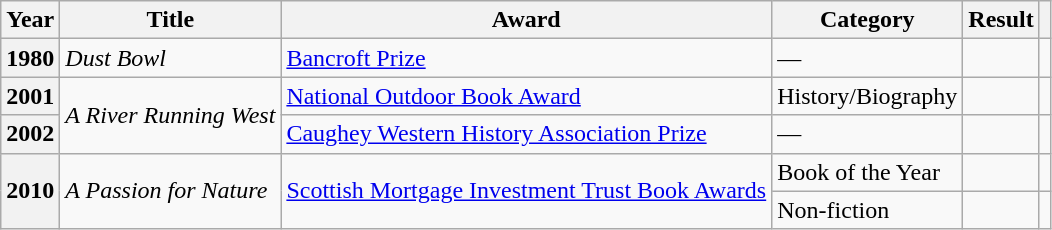<table class="wikitable sortable">
<tr>
<th>Year</th>
<th>Title</th>
<th>Award</th>
<th>Category</th>
<th>Result</th>
<th></th>
</tr>
<tr>
<th>1980</th>
<td><em>Dust Bowl</em></td>
<td><a href='#'>Bancroft Prize</a></td>
<td>—</td>
<td></td>
<td></td>
</tr>
<tr>
<th>2001</th>
<td rowspan="2"><em>A River Running West</em></td>
<td><a href='#'>National Outdoor Book Award</a></td>
<td>History/Biography</td>
<td></td>
<td></td>
</tr>
<tr>
<th>2002</th>
<td><a href='#'>Caughey Western History Association Prize</a></td>
<td>—</td>
<td></td>
<td></td>
</tr>
<tr>
<th rowspan="2">2010</th>
<td rowspan="2"><em>A Passion for Nature</em></td>
<td rowspan="2"><a href='#'>Scottish Mortgage Investment Trust Book Awards</a></td>
<td>Book of the Year</td>
<td></td>
<td></td>
</tr>
<tr>
<td>Non-fiction</td>
<td></td>
<td></td>
</tr>
</table>
